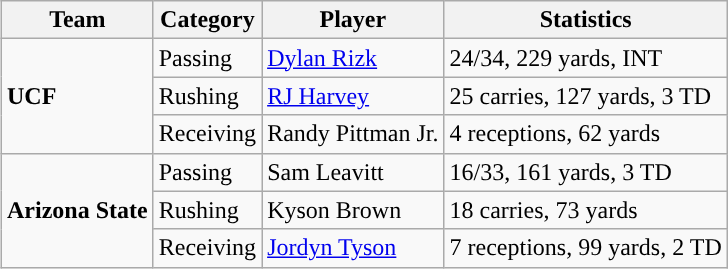<table class="wikitable" style="float: right;">
<tr>
<th>Team</th>
<th>Category</th>
<th>Player</th>
<th>Statistics</th>
</tr>
<tr>
<td rowspan=3><strong>UCF</strong></td>
<td>Passing</td>
<td><a href='#'>Dylan Rizk</a></td>
<td>24/34, 229 yards, INT</td>
</tr>
<tr>
<td>Rushing</td>
<td><a href='#'>RJ Harvey</a></td>
<td>25 carries, 127 yards, 3 TD</td>
</tr>
<tr>
<td>Receiving</td>
<td>Randy Pittman Jr.</td>
<td>4 receptions, 62 yards</td>
</tr>
<tr>
<td rowspan=3><strong>Arizona State</strong></td>
<td>Passing</td>
<td>Sam Leavitt</td>
<td>16/33, 161 yards, 3 TD</td>
</tr>
<tr>
<td>Rushing</td>
<td>Kyson Brown</td>
<td>18 carries, 73 yards</td>
</tr>
<tr>
<td>Receiving</td>
<td><a href='#'>Jordyn Tyson</a></td>
<td>7 receptions, 99 yards, 2 TD</td>
</tr>
</table>
